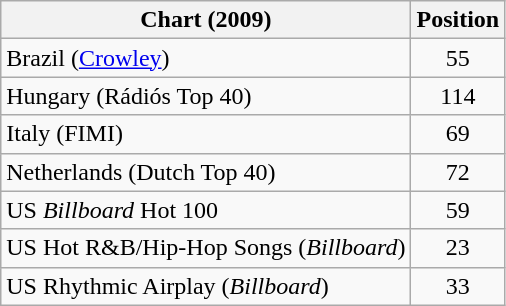<table class="wikitable sortable">
<tr>
<th>Chart (2009)</th>
<th>Position</th>
</tr>
<tr>
<td>Brazil (<a href='#'>Crowley</a>)</td>
<td style="text-align:center;">55</td>
</tr>
<tr>
<td>Hungary (Rádiós Top 40)</td>
<td style="text-align:center;">114</td>
</tr>
<tr>
<td>Italy (FIMI)</td>
<td style="text-align:center;">69</td>
</tr>
<tr>
<td>Netherlands (Dutch Top 40)</td>
<td style="text-align:center;">72</td>
</tr>
<tr>
<td>US <em>Billboard</em> Hot 100</td>
<td style="text-align:center;">59</td>
</tr>
<tr>
<td>US Hot R&B/Hip-Hop Songs (<em>Billboard</em>)</td>
<td style="text-align:center;">23</td>
</tr>
<tr>
<td>US Rhythmic Airplay (<em>Billboard</em>)</td>
<td style="text-align:center;">33</td>
</tr>
</table>
